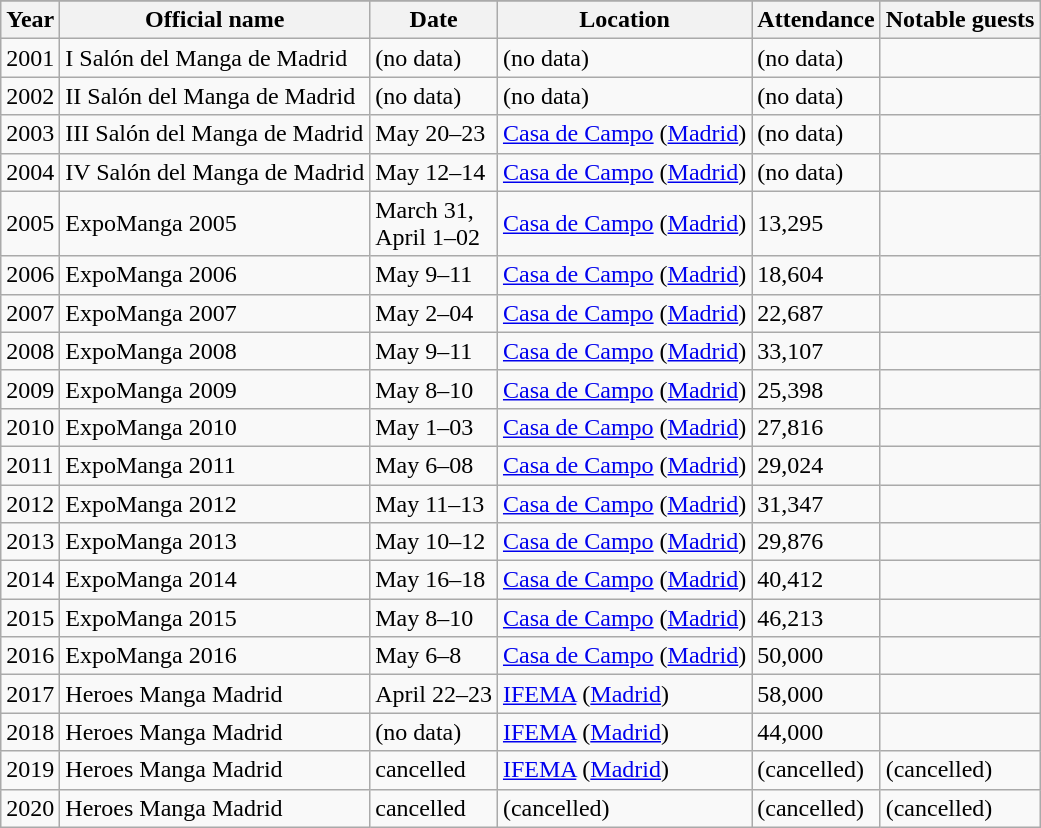<table class="wikitable">
<tr bgcolor="#CCCCCC">
</tr>
<tr ---->
<th>Year</th>
<th>Official name</th>
<th>Date</th>
<th>Location</th>
<th>Attendance</th>
<th>Notable guests</th>
</tr>
<tr ---->
<td>2001</td>
<td>I Salón del Manga de Madrid</td>
<td>(no data)</td>
<td>(no data)</td>
<td>(no data)</td>
<td></td>
</tr>
<tr ---->
<td>2002</td>
<td>II Salón del Manga de Madrid</td>
<td>(no data)</td>
<td>(no data)</td>
<td>(no data)</td>
<td></td>
</tr>
<tr ---->
<td>2003</td>
<td>III Salón del Manga de Madrid</td>
<td>May 20–23</td>
<td><a href='#'>Casa de Campo</a> (<a href='#'>Madrid</a>)</td>
<td>(no data)</td>
<td></td>
</tr>
<tr ---->
<td>2004</td>
<td>IV Salón del Manga de Madrid</td>
<td>May 12–14</td>
<td><a href='#'>Casa de Campo</a> (<a href='#'>Madrid</a>)</td>
<td>(no data)</td>
<td></td>
</tr>
<tr ---->
<td>2005</td>
<td>ExpoManga 2005</td>
<td>March 31,<br>April 1–02</td>
<td><a href='#'>Casa de Campo</a> (<a href='#'>Madrid</a>)</td>
<td>13,295</td>
<td></td>
</tr>
<tr ---->
<td>2006</td>
<td>ExpoManga 2006</td>
<td>May 9–11</td>
<td><a href='#'>Casa de Campo</a> (<a href='#'>Madrid</a>)</td>
<td>18,604</td>
<td></td>
</tr>
<tr ---->
<td>2007</td>
<td>ExpoManga 2007</td>
<td>May 2–04</td>
<td><a href='#'>Casa de Campo</a> (<a href='#'>Madrid</a>)</td>
<td>22,687</td>
<td></td>
</tr>
<tr ---->
<td>2008</td>
<td>ExpoManga 2008</td>
<td>May 9–11</td>
<td><a href='#'>Casa de Campo</a> (<a href='#'>Madrid</a>)</td>
<td>33,107</td>
<td></td>
</tr>
<tr ---->
<td>2009</td>
<td>ExpoManga 2009</td>
<td>May 8–10</td>
<td><a href='#'>Casa de Campo</a> (<a href='#'>Madrid</a>)</td>
<td>25,398</td>
<td></td>
</tr>
<tr ---->
<td>2010</td>
<td>ExpoManga 2010</td>
<td>May 1–03</td>
<td><a href='#'>Casa de Campo</a> (<a href='#'>Madrid</a>)</td>
<td>27,816</td>
<td></td>
</tr>
<tr ---->
<td>2011</td>
<td>ExpoManga 2011</td>
<td>May 6–08</td>
<td><a href='#'>Casa de Campo</a> (<a href='#'>Madrid</a>)</td>
<td>29,024</td>
<td></td>
</tr>
<tr ---->
<td>2012</td>
<td>ExpoManga 2012</td>
<td>May 11–13</td>
<td><a href='#'>Casa de Campo</a> (<a href='#'>Madrid</a>)</td>
<td>31,347</td>
<td></td>
</tr>
<tr ---->
<td>2013</td>
<td>ExpoManga 2013</td>
<td>May 10–12</td>
<td><a href='#'>Casa de Campo</a> (<a href='#'>Madrid</a>)</td>
<td>29,876</td>
<td></td>
</tr>
<tr ---->
<td>2014</td>
<td>ExpoManga 2014</td>
<td>May 16–18</td>
<td><a href='#'>Casa de Campo</a> (<a href='#'>Madrid</a>)</td>
<td>40,412</td>
<td></td>
</tr>
<tr ---->
<td>2015</td>
<td>ExpoManga 2015</td>
<td>May 8–10</td>
<td><a href='#'>Casa de Campo</a> (<a href='#'>Madrid</a>)</td>
<td>46,213</td>
<td></td>
</tr>
<tr ---->
<td>2016</td>
<td>ExpoManga 2016</td>
<td>May 6–8</td>
<td><a href='#'>Casa de Campo</a> (<a href='#'>Madrid</a>)</td>
<td>50,000</td>
<td></td>
</tr>
<tr ---->
<td>2017</td>
<td>Heroes Manga Madrid</td>
<td>April 22–23</td>
<td><a href='#'>IFEMA</a> (<a href='#'>Madrid</a>)</td>
<td>58,000</td>
<td></td>
</tr>
<tr ---->
<td>2018</td>
<td>Heroes Manga Madrid</td>
<td>(no data)</td>
<td><a href='#'>IFEMA</a> (<a href='#'>Madrid</a>)</td>
<td>44,000</td>
<td></td>
</tr>
<tr ---->
<td>2019</td>
<td>Heroes Manga Madrid</td>
<td>cancelled</td>
<td><a href='#'>IFEMA</a> (<a href='#'>Madrid</a>)</td>
<td>(cancelled)</td>
<td>(cancelled)</td>
</tr>
<tr ---->
<td>2020</td>
<td>Heroes Manga Madrid</td>
<td>cancelled</td>
<td>(cancelled)</td>
<td>(cancelled)</td>
<td>(cancelled)</td>
</tr>
</table>
